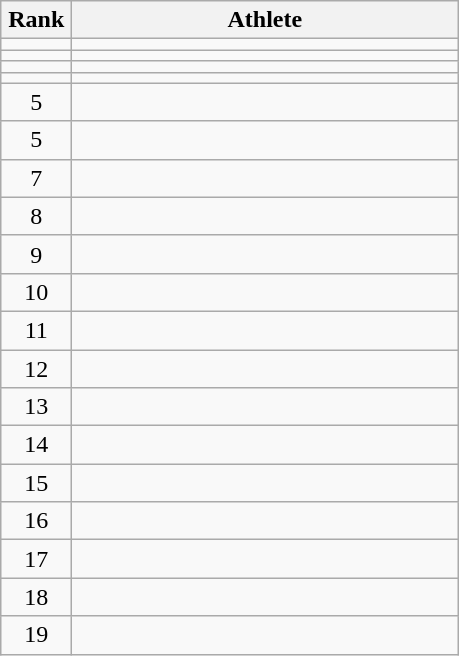<table class="wikitable" style="text-align: center;">
<tr>
<th width=40>Rank</th>
<th width=250>Athlete</th>
</tr>
<tr>
<td></td>
<td align="left"></td>
</tr>
<tr>
<td></td>
<td align="left"></td>
</tr>
<tr>
<td></td>
<td align="left"></td>
</tr>
<tr>
<td></td>
<td align="left"></td>
</tr>
<tr>
<td>5</td>
<td align="left"></td>
</tr>
<tr>
<td>5</td>
<td align="left"></td>
</tr>
<tr>
<td>7</td>
<td align="left"></td>
</tr>
<tr>
<td>8</td>
<td align="left"></td>
</tr>
<tr>
<td>9</td>
<td align="left"></td>
</tr>
<tr>
<td>10</td>
<td align="left"></td>
</tr>
<tr>
<td>11</td>
<td align="left"></td>
</tr>
<tr>
<td>12</td>
<td align="left"></td>
</tr>
<tr>
<td>13</td>
<td align="left"></td>
</tr>
<tr>
<td>14</td>
<td align="left"></td>
</tr>
<tr>
<td>15</td>
<td align="left"></td>
</tr>
<tr>
<td>16</td>
<td align="left"></td>
</tr>
<tr>
<td>17</td>
<td align="left"></td>
</tr>
<tr>
<td>18</td>
<td align="left"></td>
</tr>
<tr>
<td>19</td>
<td align="left"></td>
</tr>
</table>
